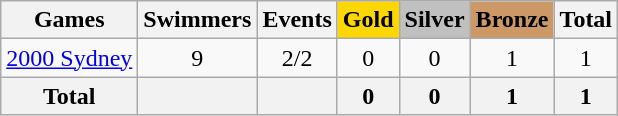<table class="wikitable sortable" style="text-align:center">
<tr>
<th>Games</th>
<th>Swimmers</th>
<th>Events</th>
<th style="background-color:gold;">Gold</th>
<th style="background-color:silver;">Silver</th>
<th style="background-color:#c96;">Bronze</th>
<th>Total</th>
</tr>
<tr>
<td align=left><a href='#'>2000 Sydney</a></td>
<td>9</td>
<td>2/2</td>
<td>0</td>
<td>0</td>
<td>1</td>
<td>1</td>
</tr>
<tr>
<th>Total</th>
<th></th>
<th></th>
<th>0</th>
<th>0</th>
<th>1</th>
<th>1</th>
</tr>
</table>
